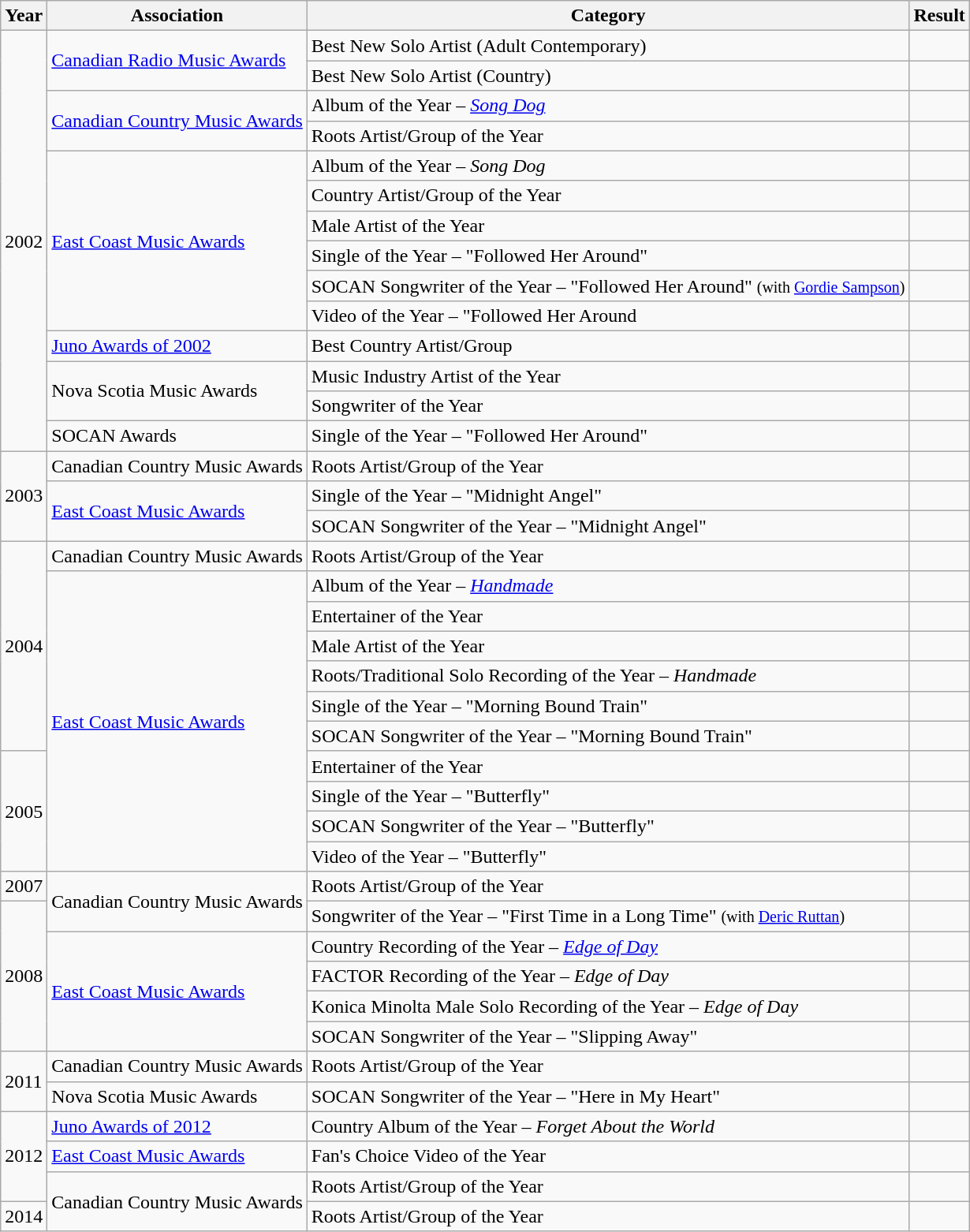<table class="wikitable">
<tr>
<th>Year</th>
<th>Association</th>
<th>Category</th>
<th>Result</th>
</tr>
<tr>
<td rowspan="14">2002</td>
<td rowspan="2"><a href='#'>Canadian Radio Music Awards</a></td>
<td>Best New Solo Artist (Adult Contemporary)</td>
<td></td>
</tr>
<tr>
<td>Best New Solo Artist (Country)</td>
<td></td>
</tr>
<tr>
<td rowspan="2"><a href='#'>Canadian Country Music Awards</a></td>
<td>Album of the Year – <em><a href='#'>Song Dog</a></em></td>
<td></td>
</tr>
<tr>
<td>Roots Artist/Group of the Year</td>
<td></td>
</tr>
<tr>
<td rowspan="6"><a href='#'>East Coast Music Awards</a></td>
<td>Album of the Year – <em>Song Dog</em></td>
<td></td>
</tr>
<tr>
<td>Country Artist/Group of the Year</td>
<td></td>
</tr>
<tr>
<td>Male Artist of the Year</td>
<td></td>
</tr>
<tr>
<td>Single of the Year – "Followed Her Around"</td>
<td></td>
</tr>
<tr>
<td>SOCAN Songwriter of the Year – "Followed Her Around" <small>(with <a href='#'>Gordie Sampson</a>)</small></td>
<td></td>
</tr>
<tr>
<td>Video of the Year – "Followed Her Around</td>
<td></td>
</tr>
<tr>
<td><a href='#'>Juno Awards of 2002</a></td>
<td>Best Country Artist/Group</td>
<td></td>
</tr>
<tr>
<td rowspan="2">Nova Scotia Music Awards</td>
<td>Music Industry Artist of the Year</td>
<td></td>
</tr>
<tr>
<td>Songwriter of the Year</td>
<td></td>
</tr>
<tr>
<td>SOCAN Awards</td>
<td>Single of the Year – "Followed Her Around"</td>
<td></td>
</tr>
<tr>
<td rowspan="3">2003</td>
<td>Canadian Country Music Awards</td>
<td>Roots Artist/Group of the Year</td>
<td></td>
</tr>
<tr>
<td rowspan="2"><a href='#'>East Coast Music Awards</a></td>
<td>Single of the Year – "Midnight Angel"</td>
<td></td>
</tr>
<tr>
<td>SOCAN Songwriter of the Year – "Midnight Angel"</td>
<td></td>
</tr>
<tr>
<td rowspan="7">2004</td>
<td>Canadian Country Music Awards</td>
<td>Roots Artist/Group of the Year</td>
<td></td>
</tr>
<tr>
<td rowspan="10"><a href='#'>East Coast Music Awards</a></td>
<td>Album of the Year – <em><a href='#'>Handmade</a></em></td>
<td></td>
</tr>
<tr>
<td>Entertainer of the Year</td>
<td></td>
</tr>
<tr>
<td>Male Artist of the Year</td>
<td></td>
</tr>
<tr>
<td>Roots/Traditional Solo Recording of the Year – <em>Handmade</em></td>
<td></td>
</tr>
<tr>
<td>Single of the Year – "Morning Bound Train"</td>
<td></td>
</tr>
<tr>
<td>SOCAN Songwriter of the Year – "Morning Bound Train"</td>
<td></td>
</tr>
<tr>
<td rowspan="4">2005</td>
<td>Entertainer of the Year</td>
<td></td>
</tr>
<tr>
<td>Single of the Year – "Butterfly"</td>
<td></td>
</tr>
<tr>
<td>SOCAN Songwriter of the Year – "Butterfly"</td>
<td></td>
</tr>
<tr>
<td>Video of the Year – "Butterfly"</td>
<td></td>
</tr>
<tr>
<td>2007</td>
<td rowspan="2">Canadian Country Music Awards</td>
<td>Roots Artist/Group of the Year</td>
<td></td>
</tr>
<tr>
<td rowspan="5">2008</td>
<td>Songwriter of the Year – "First Time in a Long Time" <small>(with <a href='#'>Deric Ruttan</a>)</small></td>
<td></td>
</tr>
<tr>
<td rowspan="4"><a href='#'>East Coast Music Awards</a></td>
<td>Country Recording of the Year – <em><a href='#'>Edge of Day</a></em></td>
<td></td>
</tr>
<tr>
<td>FACTOR Recording of the Year – <em>Edge of Day</em></td>
<td></td>
</tr>
<tr>
<td>Konica Minolta Male Solo Recording of the Year – <em>Edge of Day</em></td>
<td></td>
</tr>
<tr>
<td>SOCAN Songwriter of the Year – "Slipping Away"</td>
<td></td>
</tr>
<tr>
<td rowspan="2">2011</td>
<td rowspan="1">Canadian Country Music Awards</td>
<td>Roots Artist/Group of the Year</td>
<td></td>
</tr>
<tr>
<td rowspan="1">Nova Scotia Music Awards</td>
<td>SOCAN Songwriter of the Year – "Here in My Heart"</td>
<td></td>
</tr>
<tr>
<td rowspan="3">2012</td>
<td rowspan="1"><a href='#'>Juno Awards of 2012</a></td>
<td>Country Album of the Year – <em>Forget About the World</em></td>
<td></td>
</tr>
<tr>
<td rowspan="1"><a href='#'>East Coast Music Awards</a></td>
<td>Fan's Choice Video of the Year</td>
<td></td>
</tr>
<tr>
<td rowspan="2">Canadian Country Music Awards</td>
<td>Roots Artist/Group of the Year</td>
<td></td>
</tr>
<tr>
<td>2014</td>
<td>Roots Artist/Group of the Year</td>
<td></td>
</tr>
</table>
